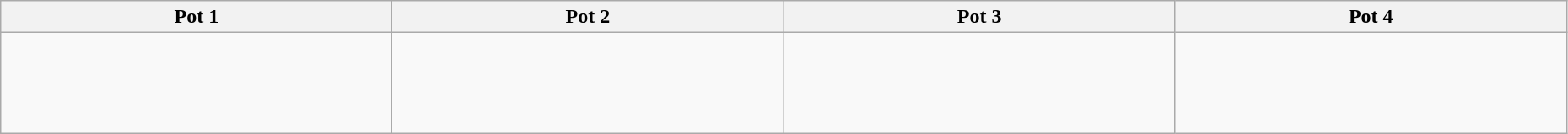<table class="wikitable" width=98%>
<tr>
<th width=25%>Pot 1</th>
<th width=25%>Pot 2</th>
<th width=25%>Pot 3</th>
<th width=25%>Pot 4</th>
</tr>
<tr>
<td><br> <br>
 <br>
 <br>
</td>
<td><br>  <br>
 <br>
 <br>
</td>
<td><br> <br>
 <br>
 <br>
</td>
<td><br> <br>
 <br>
 <br>
</td>
</tr>
</table>
